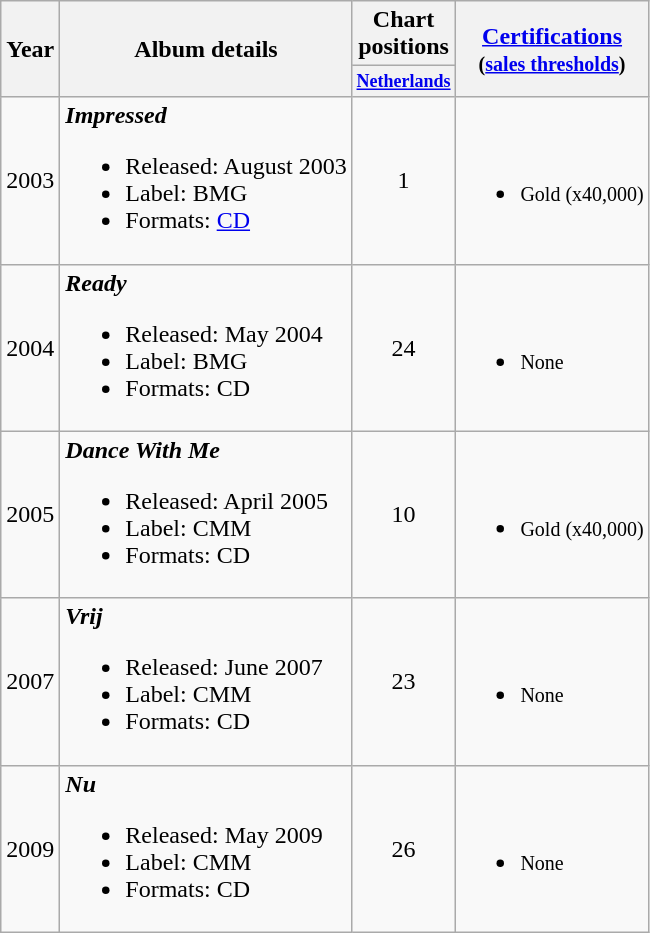<table class="wikitable">
<tr>
<th rowspan="2">Year</th>
<th rowspan="2">Album details</th>
<th>Chart positions</th>
<th rowspan="2"><a href='#'>Certifications</a><br><small>(<a href='#'>sales thresholds</a>)</small></th>
</tr>
<tr>
<th style="width:3em;font-size:75%;"><a href='#'>Netherlands</a><br></th>
</tr>
<tr>
<td>2003</td>
<td><strong><em>Impressed</em></strong><br><ul><li>Released: August 2003</li><li>Label: BMG</li><li>Formats: <a href='#'>CD</a></li></ul></td>
<td align="center">1</td>
<td><br><ul><li><small>Gold (x40,000)</small></li></ul></td>
</tr>
<tr>
<td>2004</td>
<td><strong><em>Ready</em></strong><br><ul><li>Released: May 2004</li><li>Label: BMG</li><li>Formats: CD</li></ul></td>
<td align="center">24</td>
<td><br><ul><li><small>None</small></li></ul></td>
</tr>
<tr>
<td>2005</td>
<td><strong><em>Dance With Me</em></strong><br><ul><li>Released: April 2005</li><li>Label: CMM</li><li>Formats: CD</li></ul></td>
<td align="center">10</td>
<td><br><ul><li><small>Gold (x40,000)</small></li></ul></td>
</tr>
<tr>
<td>2007</td>
<td><strong><em>Vrij</em></strong><br><ul><li>Released: June 2007</li><li>Label: CMM</li><li>Formats: CD</li></ul></td>
<td align="center">23</td>
<td><br><ul><li><small>None</small></li></ul></td>
</tr>
<tr>
<td>2009</td>
<td><strong><em>Nu</em></strong><br><ul><li>Released: May 2009</li><li>Label: CMM</li><li>Formats: CD</li></ul></td>
<td align="center">26</td>
<td><br><ul><li><small>None</small></li></ul></td>
</tr>
</table>
